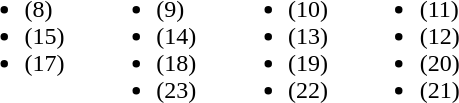<table>
<tr>
<td valign="top" width=20%><br><ul><li> (8)</li><li> (15)</li><li> (17)</li></ul></td>
<td valign="top" width=20%><br><ul><li> (9)</li><li> (14)</li><li> (18)</li><li> (23)</li></ul></td>
<td valign="top" width=20%><br><ul><li> (10)</li><li> (13)</li><li> (19)</li><li> (22)</li></ul></td>
<td valign="top" width=20%><br><ul><li> (11)</li><li> (12)</li><li> (20)</li><li> (21)</li></ul></td>
</tr>
</table>
